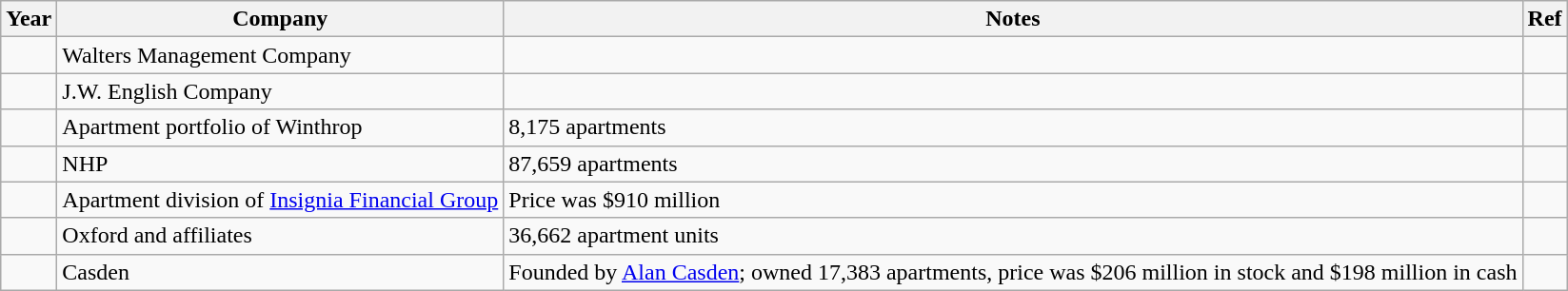<table class="wikitable sortable">
<tr>
<th scope="col">Year</th>
<th scope="col">Company</th>
<th scope="col">Notes</th>
<th scope="col" class="unsortable">Ref</th>
</tr>
<tr>
<td></td>
<td>Walters Management Company</td>
<td></td>
<td></td>
</tr>
<tr>
<td></td>
<td>J.W. English Company</td>
<td></td>
<td></td>
</tr>
<tr>
<td></td>
<td>Apartment portfolio of Winthrop</td>
<td>8,175 apartments</td>
<td></td>
</tr>
<tr>
<td></td>
<td>NHP</td>
<td>87,659 apartments</td>
<td></td>
</tr>
<tr>
<td></td>
<td>Apartment division of <a href='#'>Insignia Financial Group</a></td>
<td>Price was $910 million</td>
<td></td>
</tr>
<tr>
<td></td>
<td>Oxford and affiliates</td>
<td>36,662 apartment units</td>
<td></td>
</tr>
<tr>
<td></td>
<td>Casden</td>
<td>Founded by <a href='#'>Alan Casden</a>; owned 17,383 apartments, price was $206 million in stock and $198 million in cash</td>
<td></td>
</tr>
</table>
